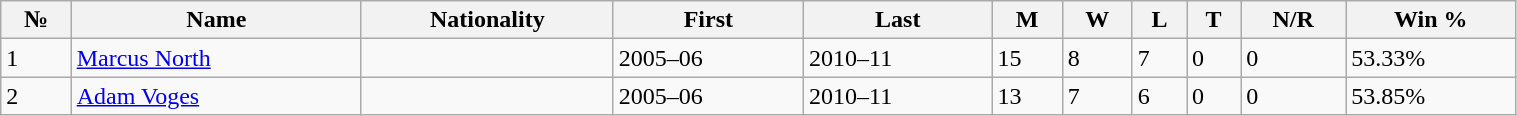<table class="wikitable sortable" style="width:80%;">
<tr>
<th>№</th>
<th>Name</th>
<th>Nationality</th>
<th>First</th>
<th>Last</th>
<th>M</th>
<th>W</th>
<th>L</th>
<th>T</th>
<th>N/R</th>
<th>Win %</th>
</tr>
<tr>
<td>1</td>
<td><a href='#'>Marcus North</a></td>
<td></td>
<td>2005–06</td>
<td>2010–11</td>
<td>15</td>
<td>8</td>
<td>7</td>
<td>0</td>
<td>0</td>
<td>53.33%</td>
</tr>
<tr>
<td>2</td>
<td><a href='#'>Adam Voges</a></td>
<td></td>
<td>2005–06</td>
<td>2010–11</td>
<td>13</td>
<td>7</td>
<td>6</td>
<td>0</td>
<td>0</td>
<td>53.85%</td>
</tr>
</table>
